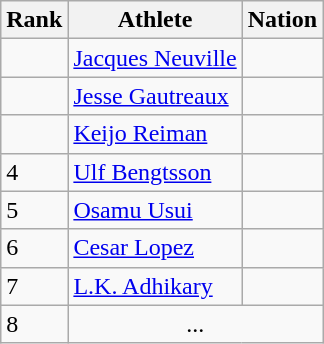<table class="wikitable sortable" style="text-align:left">
<tr>
<th scope=col>Rank</th>
<th scope=col>Athlete</th>
<th scope=col>Nation</th>
</tr>
<tr>
<td></td>
<td align=left><a href='#'>Jacques Neuville</a></td>
<td></td>
</tr>
<tr>
<td></td>
<td align=left><a href='#'>Jesse Gautreaux</a></td>
<td></td>
</tr>
<tr>
<td></td>
<td align=left><a href='#'>Keijo Reiman</a></td>
<td></td>
</tr>
<tr>
<td>4</td>
<td align=left><a href='#'>Ulf Bengtsson</a></td>
<td></td>
</tr>
<tr>
<td>5</td>
<td align=left><a href='#'>Osamu Usui</a></td>
<td></td>
</tr>
<tr>
<td>6</td>
<td align=left><a href='#'>Cesar Lopez</a></td>
<td></td>
</tr>
<tr>
<td>7</td>
<td align=left><a href='#'>L.K. Adhikary</a></td>
<td></td>
</tr>
<tr>
<td>8</td>
<td align=center colspan=2>...</td>
</tr>
</table>
